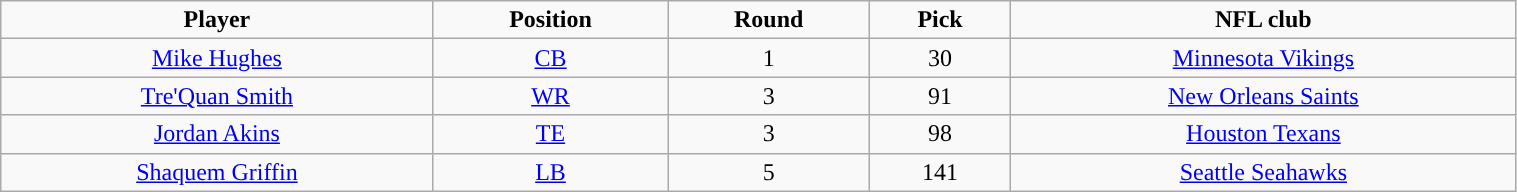<table class="wikitable" width="80%">
<tr align="center">
<td><strong>Player</strong></td>
<td><strong>Position</strong></td>
<td><strong>Round</strong></td>
<td><strong>Pick</strong></td>
<td><strong>NFL club</strong></td>
</tr>
<tr align="center" bgcolor="">
<td><a href='#'>Mike Hughes</a></td>
<td><a href='#'>CB</a></td>
<td>1</td>
<td>30</td>
<td><a href='#'>Minnesota Vikings</a></td>
</tr>
<tr align="center" bgcolor="">
<td><a href='#'>Tre'Quan Smith</a></td>
<td><a href='#'>WR</a></td>
<td>3</td>
<td>91</td>
<td><a href='#'>New Orleans Saints</a></td>
</tr>
<tr align="center" bgcolor="">
<td><a href='#'>Jordan Akins</a></td>
<td><a href='#'>TE</a></td>
<td>3</td>
<td>98</td>
<td><a href='#'>Houston Texans</a></td>
</tr>
<tr align="center" bgcolor="">
<td><a href='#'>Shaquem Griffin</a></td>
<td><a href='#'>LB</a></td>
<td>5</td>
<td>141</td>
<td><a href='#'>Seattle Seahawks</a></td>
</tr>
</table>
